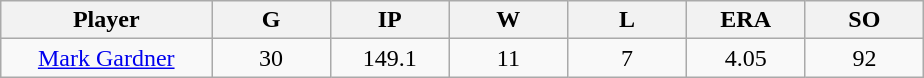<table class="wikitable sortable">
<tr>
<th bgcolor="#DDDDFF" width="16%">Player</th>
<th bgcolor="#DDDDFF" width="9%">G</th>
<th bgcolor="#DDDDFF" width="9%">IP</th>
<th bgcolor="#DDDDFF" width="9%">W</th>
<th bgcolor="#DDDDFF" width="9%">L</th>
<th bgcolor="#DDDDFF" width="9%">ERA</th>
<th bgcolor="#DDDDFF" width="9%">SO</th>
</tr>
<tr align="center">
<td><a href='#'>Mark Gardner</a></td>
<td>30</td>
<td>149.1</td>
<td>11</td>
<td>7</td>
<td>4.05</td>
<td>92</td>
</tr>
</table>
